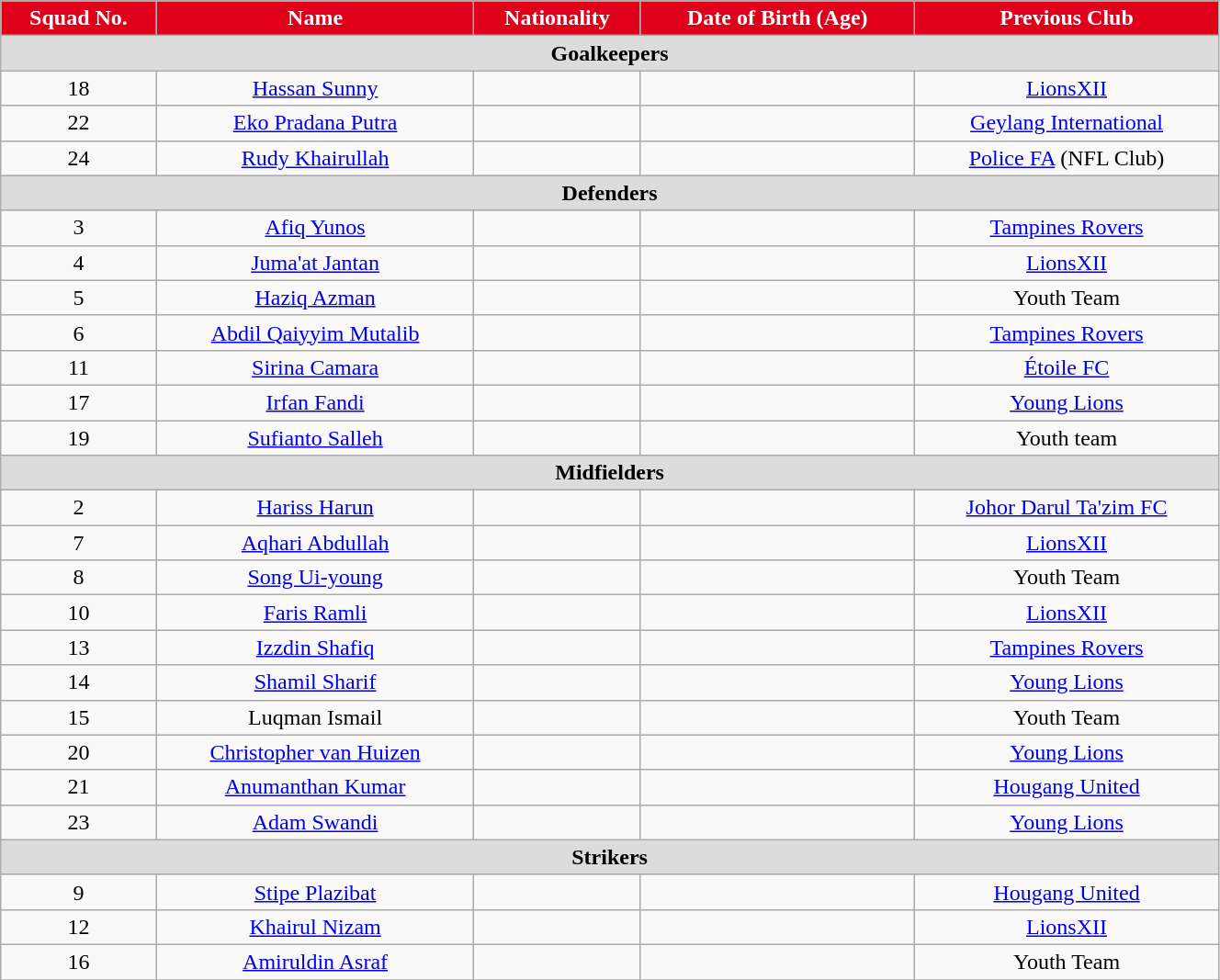<table class="wikitable" style="text-align:center; font-size:100%; width:70%;">
<tr>
<th style="background:#e1001a; color:white; text-align:center;">Squad No.</th>
<th style="background:#e1001a; color:white; text-align:center;">Name</th>
<th style="background:#e1001a; color:white; text-align:center;">Nationality</th>
<th style="background:#e1001a; color:white; text-align:center;">Date of Birth (Age)</th>
<th style="background:#e1001a; color:white; text-align:center;">Previous Club</th>
</tr>
<tr>
<th colspan="6" style="background:#dcdcdc; text-align:center">Goalkeepers</th>
</tr>
<tr>
<td>18</td>
<td><a href='#'>Hassan Sunny</a></td>
<td></td>
<td></td>
<td> <a href='#'>LionsXII</a></td>
</tr>
<tr>
<td>22</td>
<td><a href='#'>Eko Pradana Putra</a></td>
<td></td>
<td></td>
<td><a href='#'>Geylang International</a></td>
</tr>
<tr>
<td>24</td>
<td><a href='#'>Rudy Khairullah</a></td>
<td></td>
<td></td>
<td><a href='#'>Police FA</a> (NFL Club)</td>
</tr>
<tr>
<th colspan="6" style="background:#dcdcdc; text-align:center">Defenders</th>
</tr>
<tr>
<td>3</td>
<td><a href='#'>Afiq Yunos</a></td>
<td></td>
<td></td>
<td><a href='#'>Tampines Rovers</a></td>
</tr>
<tr>
<td>4</td>
<td><a href='#'>Juma'at Jantan</a></td>
<td></td>
<td></td>
<td><a href='#'>LionsXII</a></td>
</tr>
<tr>
<td>5</td>
<td><a href='#'>Haziq Azman</a></td>
<td></td>
<td></td>
<td>Youth Team</td>
</tr>
<tr>
<td>6</td>
<td><a href='#'>Abdil Qaiyyim Mutalib</a></td>
<td></td>
<td></td>
<td><a href='#'>Tampines Rovers</a></td>
</tr>
<tr>
<td>11</td>
<td><a href='#'>Sirina Camara</a></td>
<td></td>
<td></td>
<td><a href='#'>Étoile FC</a></td>
</tr>
<tr>
<td>17</td>
<td><a href='#'>Irfan Fandi</a></td>
<td></td>
<td></td>
<td><a href='#'>Young Lions</a></td>
</tr>
<tr>
<td>19</td>
<td><a href='#'>Sufianto Salleh</a></td>
<td></td>
<td></td>
<td>Youth team</td>
</tr>
<tr>
<th colspan="6" style="background:#dcdcdc; text-align:center">Midfielders</th>
</tr>
<tr>
<td>2</td>
<td><a href='#'>Hariss Harun</a></td>
<td></td>
<td></td>
<td><a href='#'>Johor Darul Ta'zim FC</a></td>
</tr>
<tr>
<td>7</td>
<td><a href='#'>Aqhari Abdullah</a></td>
<td></td>
<td></td>
<td><a href='#'>LionsXII</a></td>
</tr>
<tr>
<td>8</td>
<td><a href='#'>Song Ui-young</a></td>
<td></td>
<td></td>
<td>Youth Team</td>
</tr>
<tr>
<td>10</td>
<td><a href='#'>Faris Ramli</a></td>
<td></td>
<td></td>
<td><a href='#'>LionsXII</a></td>
</tr>
<tr>
<td>13</td>
<td><a href='#'>Izzdin Shafiq</a></td>
<td></td>
<td></td>
<td><a href='#'>Tampines Rovers</a></td>
</tr>
<tr>
<td>14</td>
<td><a href='#'>Shamil Sharif</a></td>
<td></td>
<td></td>
<td><a href='#'>Young Lions</a></td>
</tr>
<tr>
<td>15</td>
<td>Luqman Ismail</td>
<td></td>
<td></td>
<td>Youth Team</td>
</tr>
<tr>
<td>20</td>
<td><a href='#'>Christopher van Huizen</a></td>
<td></td>
<td></td>
<td><a href='#'>Young Lions</a></td>
</tr>
<tr>
<td>21</td>
<td><a href='#'>Anumanthan Kumar</a></td>
<td></td>
<td></td>
<td><a href='#'>Hougang United</a></td>
</tr>
<tr>
<td>23</td>
<td><a href='#'>Adam Swandi</a></td>
<td></td>
<td></td>
<td><a href='#'>Young Lions</a></td>
</tr>
<tr>
<th colspan="6" style="background:#dcdcdc; text-align:center">Strikers</th>
</tr>
<tr>
<td>9</td>
<td><a href='#'>Stipe Plazibat</a></td>
<td></td>
<td></td>
<td><a href='#'>Hougang United</a></td>
</tr>
<tr>
<td>12</td>
<td><a href='#'>Khairul Nizam</a></td>
<td></td>
<td></td>
<td><a href='#'>LionsXII</a></td>
</tr>
<tr>
<td>16</td>
<td><a href='#'>Amiruldin Asraf</a></td>
<td></td>
<td></td>
<td>Youth Team</td>
</tr>
<tr>
</tr>
</table>
